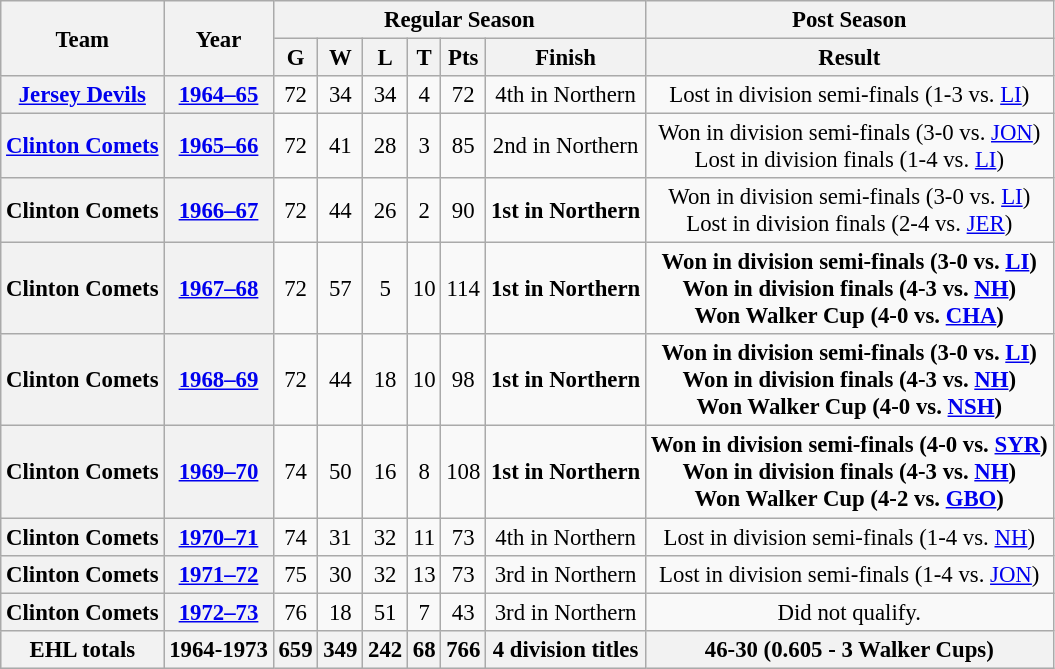<table class="wikitable" style="font-size: 95%; text-align:center;">
<tr>
<th rowspan="2">Team</th>
<th rowspan="2">Year</th>
<th colspan="6">Regular Season</th>
<th colspan="1">Post Season</th>
</tr>
<tr>
<th>G</th>
<th>W</th>
<th>L</th>
<th>T</th>
<th>Pts</th>
<th>Finish</th>
<th>Result</th>
</tr>
<tr>
<th><a href='#'>Jersey Devils</a></th>
<th><a href='#'>1964–65</a></th>
<td>72</td>
<td>34</td>
<td>34</td>
<td>4</td>
<td>72</td>
<td>4th in Northern</td>
<td>Lost in division semi-finals (1-3 vs. <a href='#'>LI</a>)</td>
</tr>
<tr>
<th><a href='#'>Clinton Comets</a></th>
<th><a href='#'>1965–66</a></th>
<td>72</td>
<td>41</td>
<td>28</td>
<td>3</td>
<td>85</td>
<td>2nd in Northern</td>
<td>Won in division semi-finals (3-0 vs. <a href='#'>JON</a>) <br> Lost in division finals (1-4 vs. <a href='#'>LI</a>)</td>
</tr>
<tr>
<th>Clinton Comets</th>
<th><a href='#'>1966–67</a></th>
<td>72</td>
<td>44</td>
<td>26</td>
<td>2</td>
<td>90</td>
<td><strong>1st in Northern</strong></td>
<td>Won in division semi-finals (3-0 vs. <a href='#'>LI</a>) <br> Lost in division finals (2-4 vs. <a href='#'>JER</a>)</td>
</tr>
<tr>
<th>Clinton Comets</th>
<th><a href='#'>1967–68</a></th>
<td>72</td>
<td>57</td>
<td>5</td>
<td>10</td>
<td>114</td>
<td><strong>1st in Northern</strong></td>
<td><strong>Won in division semi-finals (3-0 vs. <a href='#'>LI</a>) <br> Won in division finals (4-3 vs. <a href='#'>NH</a>) <br> Won Walker Cup (4-0 vs. <a href='#'>CHA</a>)</strong></td>
</tr>
<tr>
<th>Clinton Comets</th>
<th><a href='#'>1968–69</a></th>
<td>72</td>
<td>44</td>
<td>18</td>
<td>10</td>
<td>98</td>
<td><strong>1st in Northern</strong></td>
<td><strong>Won in division semi-finals (3-0 vs. <a href='#'>LI</a>) <br> Won in division finals (4-3 vs. <a href='#'>NH</a>) <br> Won Walker Cup (4-0 vs. <a href='#'>NSH</a>)</strong></td>
</tr>
<tr>
<th>Clinton Comets</th>
<th><a href='#'>1969–70</a></th>
<td>74</td>
<td>50</td>
<td>16</td>
<td>8</td>
<td>108</td>
<td><strong>1st in Northern</strong></td>
<td><strong>Won in division semi-finals (4-0 vs. <a href='#'>SYR</a>) <br> Won in division finals (4-3 vs. <a href='#'>NH</a>) <br> Won Walker Cup (4-2 vs. <a href='#'>GBO</a>)</strong></td>
</tr>
<tr>
<th>Clinton Comets</th>
<th><a href='#'>1970–71</a></th>
<td>74</td>
<td>31</td>
<td>32</td>
<td>11</td>
<td>73</td>
<td>4th in Northern</td>
<td>Lost in division semi-finals (1-4 vs. <a href='#'>NH</a>)</td>
</tr>
<tr>
<th>Clinton Comets</th>
<th><a href='#'>1971–72</a></th>
<td>75</td>
<td>30</td>
<td>32</td>
<td>13</td>
<td>73</td>
<td>3rd in Northern</td>
<td>Lost in division semi-finals (1-4 vs. <a href='#'>JON</a>)</td>
</tr>
<tr>
<th>Clinton Comets</th>
<th><a href='#'>1972–73</a></th>
<td>76</td>
<td>18</td>
<td>51</td>
<td>7</td>
<td>43</td>
<td>3rd in Northern</td>
<td>Did not qualify.</td>
</tr>
<tr align="centre" bgcolor="#dddddd">
<th>EHL totals</th>
<th>1964-1973</th>
<th>659</th>
<th>349</th>
<th>242</th>
<th>68</th>
<th>766</th>
<th><strong>4 division titles</strong></th>
<th>46-30 (0.605 - 3 Walker Cups)</th>
</tr>
</table>
